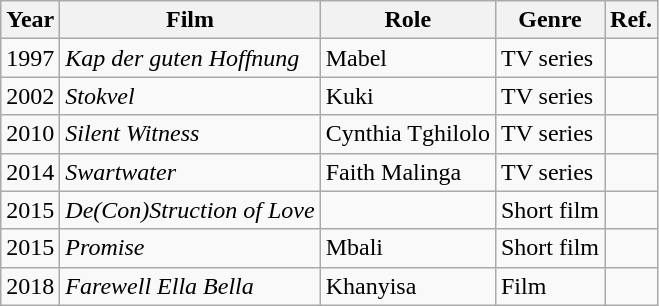<table class="wikitable">
<tr>
<th>Year</th>
<th>Film</th>
<th>Role</th>
<th>Genre</th>
<th>Ref.</th>
</tr>
<tr>
<td>1997</td>
<td><em>Kap der guten Hoffnung</em></td>
<td>Mabel</td>
<td>TV series</td>
<td></td>
</tr>
<tr>
<td>2002</td>
<td><em>Stokvel</em></td>
<td>Kuki</td>
<td>TV series</td>
<td></td>
</tr>
<tr>
<td>2010</td>
<td><em>Silent Witness</em></td>
<td>Cynthia Tghilolo</td>
<td>TV series</td>
<td></td>
</tr>
<tr>
<td>2014</td>
<td><em>Swartwater</em></td>
<td>Faith Malinga</td>
<td>TV series</td>
<td></td>
</tr>
<tr>
<td>2015</td>
<td><em>De(Con)Struction of Love</em></td>
<td></td>
<td>Short film</td>
<td></td>
</tr>
<tr>
<td>2015</td>
<td><em>Promise</em></td>
<td>Mbali</td>
<td>Short film</td>
<td></td>
</tr>
<tr>
<td>2018</td>
<td><em>Farewell Ella Bella</em></td>
<td>Khanyisa</td>
<td>Film</td>
<td></td>
</tr>
</table>
